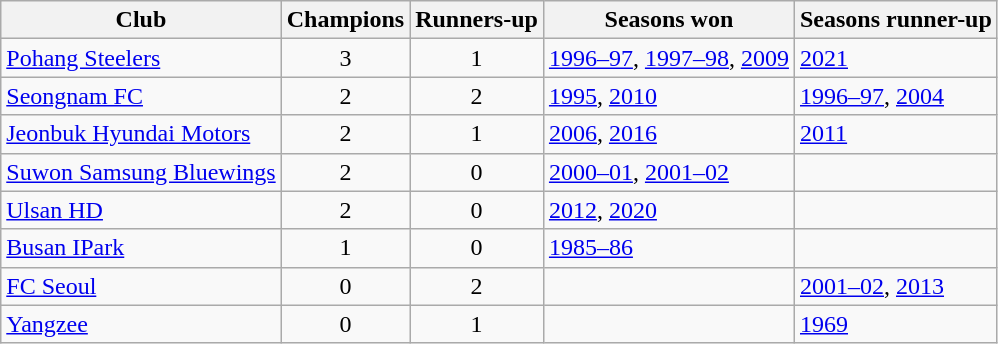<table class="wikitable plainrowheaders sortable">
<tr>
<th scope="col">Club</th>
<th scope="col">Champions</th>
<th scope="col">Runners-up</th>
<th scope="col">Seasons won</th>
<th scope="col">Seasons runner-up</th>
</tr>
<tr>
<td align="left" scope="row"><a href='#'>Pohang Steelers</a></td>
<td style="text-align:center;">3</td>
<td style="text-align:center;">1</td>
<td><a href='#'>1996–97</a>, <a href='#'>1997–98</a>, <a href='#'>2009</a></td>
<td><a href='#'>2021</a></td>
</tr>
<tr>
<td align="left" scope="row"><a href='#'>Seongnam FC</a></td>
<td style="text-align:center;">2</td>
<td style="text-align:center;">2</td>
<td><a href='#'>1995</a>, <a href='#'>2010</a></td>
<td><a href='#'>1996–97</a>, <a href='#'>2004</a></td>
</tr>
<tr>
<td align="left" scope="row"><a href='#'>Jeonbuk Hyundai Motors</a></td>
<td style="text-align:center;">2</td>
<td style="text-align:center;">1</td>
<td><a href='#'>2006</a>, <a href='#'>2016</a></td>
<td><a href='#'>2011</a></td>
</tr>
<tr>
<td align="left" scope="row"><a href='#'>Suwon Samsung Bluewings</a></td>
<td style="text-align:center;">2</td>
<td style="text-align:center;">0</td>
<td><a href='#'>2000–01</a>, <a href='#'>2001–02</a></td>
<td></td>
</tr>
<tr>
<td align="left" scope="row"><a href='#'>Ulsan HD</a></td>
<td style="text-align:center;">2</td>
<td style="text-align:center;">0</td>
<td><a href='#'>2012</a>, <a href='#'>2020</a></td>
<td></td>
</tr>
<tr>
<td align="left" scope="row"><a href='#'>Busan IPark</a></td>
<td style="text-align:center;">1</td>
<td style="text-align:center;">0</td>
<td><a href='#'>1985–86</a></td>
<td></td>
</tr>
<tr>
<td align="left" scope="row"><a href='#'>FC Seoul</a></td>
<td style="text-align:center;">0</td>
<td style="text-align:center;">2</td>
<td></td>
<td><a href='#'>2001–02</a>, <a href='#'>2013</a></td>
</tr>
<tr>
<td align="left" scope="row"><a href='#'>Yangzee</a></td>
<td style="text-align:center;">0</td>
<td style="text-align:center;">1</td>
<td></td>
<td><a href='#'>1969</a></td>
</tr>
</table>
